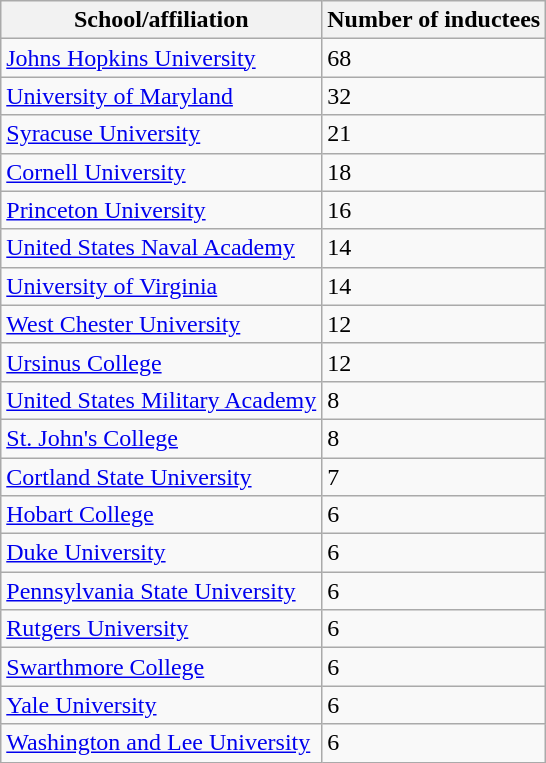<table class="wikitable sortable">
<tr>
<th>School/affiliation</th>
<th>Number of inductees</th>
</tr>
<tr>
<td><a href='#'>Johns Hopkins University</a></td>
<td>68</td>
</tr>
<tr>
<td><a href='#'>University of Maryland</a></td>
<td>32</td>
</tr>
<tr>
<td><a href='#'>Syracuse University</a></td>
<td>21</td>
</tr>
<tr>
<td><a href='#'>Cornell University</a></td>
<td>18</td>
</tr>
<tr>
<td><a href='#'>Princeton University</a></td>
<td>16</td>
</tr>
<tr>
<td><a href='#'>United States Naval Academy</a></td>
<td>14</td>
</tr>
<tr>
<td><a href='#'>University of Virginia</a></td>
<td>14</td>
</tr>
<tr>
<td><a href='#'>West Chester University</a></td>
<td>12</td>
</tr>
<tr>
<td><a href='#'>Ursinus College</a></td>
<td>12</td>
</tr>
<tr>
<td><a href='#'>United States Military Academy</a></td>
<td>8</td>
</tr>
<tr>
<td><a href='#'>St. John's College</a></td>
<td>8</td>
</tr>
<tr>
<td><a href='#'>Cortland State University</a></td>
<td>7</td>
</tr>
<tr>
<td><a href='#'>Hobart College</a></td>
<td>6</td>
</tr>
<tr>
<td><a href='#'>Duke University</a></td>
<td>6</td>
</tr>
<tr>
<td><a href='#'>Pennsylvania State University</a></td>
<td>6</td>
</tr>
<tr>
<td><a href='#'>Rutgers University</a></td>
<td>6</td>
</tr>
<tr>
<td><a href='#'>Swarthmore College</a></td>
<td>6</td>
</tr>
<tr>
<td><a href='#'>Yale University</a></td>
<td>6</td>
</tr>
<tr>
<td><a href='#'>Washington and Lee University</a></td>
<td>6</td>
</tr>
</table>
